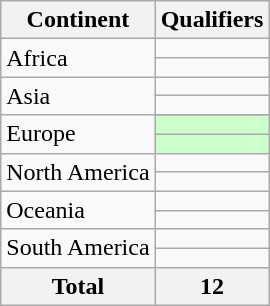<table class=wikitable>
<tr>
<th>Continent</th>
<th>Qualifiers</th>
</tr>
<tr>
<td rowspan=2>Africa</td>
<td></td>
</tr>
<tr>
<td></td>
</tr>
<tr>
<td rowspan=2>Asia</td>
<td></td>
</tr>
<tr>
<td></td>
</tr>
<tr>
<td rowspan=3>Europe</td>
</tr>
<tr bgcolor=#ccffcc>
<td></td>
</tr>
<tr bgcolor=#ccffcc>
<td></td>
</tr>
<tr>
<td rowspan=2>North America</td>
<td></td>
</tr>
<tr>
<td></td>
</tr>
<tr>
<td rowspan=2>Oceania</td>
<td></td>
</tr>
<tr>
<td></td>
</tr>
<tr>
<td rowspan=2>South America</td>
<td></td>
</tr>
<tr>
<td></td>
</tr>
<tr>
<th>Total</th>
<th>12</th>
</tr>
</table>
